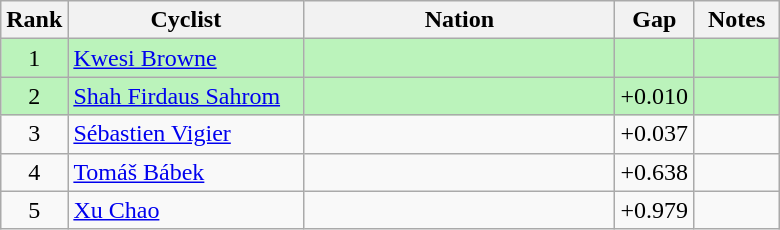<table class="wikitable" style="text-align:center">
<tr>
<th width=30>Rank</th>
<th width=150>Cyclist</th>
<th width=200>Nation</th>
<th width=30>Gap</th>
<th width=50>Notes</th>
</tr>
<tr bgcolor=#bbf3bb>
<td>1</td>
<td align=left><a href='#'>Kwesi Browne</a></td>
<td align=left></td>
<td></td>
<td></td>
</tr>
<tr bgcolor=#bbf3bb>
<td>2</td>
<td align=left><a href='#'>Shah Firdaus Sahrom</a></td>
<td align=left></td>
<td>+0.010</td>
<td></td>
</tr>
<tr>
<td>3</td>
<td align=left><a href='#'>Sébastien Vigier</a></td>
<td align=left></td>
<td>+0.037</td>
<td></td>
</tr>
<tr>
<td>4</td>
<td align=left><a href='#'>Tomáš Bábek</a></td>
<td align=left></td>
<td>+0.638</td>
<td></td>
</tr>
<tr>
<td>5</td>
<td align=left><a href='#'>Xu Chao</a></td>
<td align=left></td>
<td>+0.979</td>
<td></td>
</tr>
</table>
